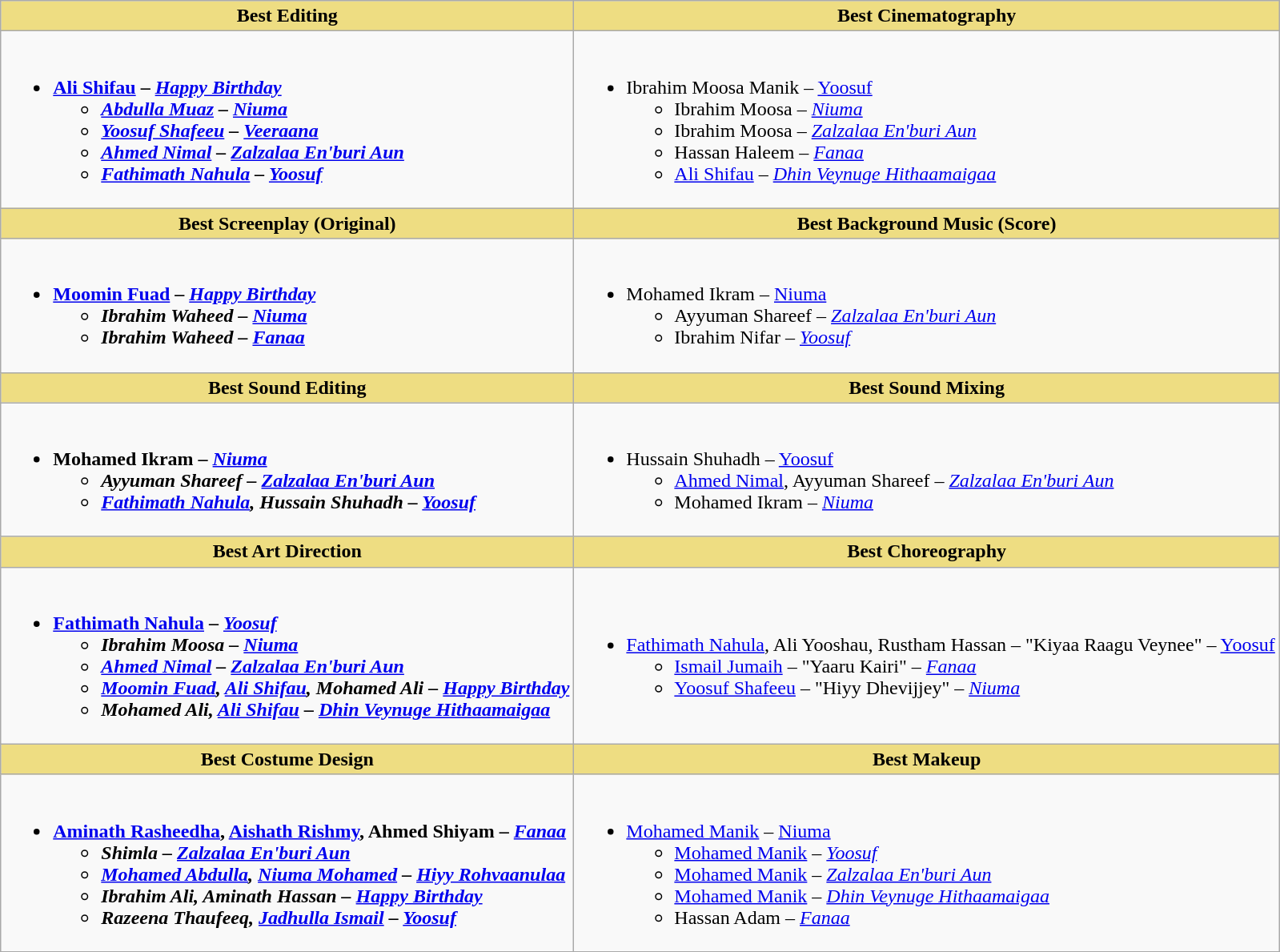<table class="wikitable">
<tr>
<th style="background:#EEDD82;">Best Editing</th>
<th style="background:#EEDD82;">Best Cinematography</th>
</tr>
<tr>
<td><br><ul><li><strong><a href='#'>Ali Shifau</a> – <em><a href='#'>Happy Birthday</a><strong><em><ul><li><a href='#'>Abdulla Muaz</a> – </em><a href='#'>Niuma</a><em></li><li><a href='#'>Yoosuf Shafeeu</a> – </em><a href='#'>Veeraana</a><em></li><li><a href='#'>Ahmed Nimal</a> – </em><a href='#'>Zalzalaa En'buri Aun</a><em></li><li><a href='#'>Fathimath Nahula</a> – </em><a href='#'>Yoosuf</a><em></li></ul></li></ul></td>
<td><br><ul><li></strong>Ibrahim Moosa Manik – </em><a href='#'>Yoosuf</a></em></strong><ul><li>Ibrahim Moosa – <em><a href='#'>Niuma</a></em></li><li>Ibrahim Moosa – <em><a href='#'>Zalzalaa En'buri Aun</a></em></li><li>Hassan Haleem – <em><a href='#'>Fanaa</a></em></li><li><a href='#'>Ali Shifau</a> – <em><a href='#'>Dhin Veynuge Hithaamaigaa</a></em></li></ul></li></ul></td>
</tr>
<tr>
<th style="background:#EEDD82;">Best Screenplay (Original)</th>
<th style="background:#EEDD82;">Best Background Music (Score)</th>
</tr>
<tr>
<td><br><ul><li><strong><a href='#'>Moomin Fuad</a> – <em><a href='#'>Happy Birthday</a><strong><em><ul><li>Ibrahim Waheed – </em><a href='#'>Niuma</a><em></li><li>Ibrahim Waheed – </em><a href='#'>Fanaa</a><em></li></ul></li></ul></td>
<td><br><ul><li></strong>Mohamed Ikram – </em><a href='#'>Niuma</a></em></strong><ul><li>Ayyuman Shareef – <em><a href='#'>Zalzalaa En'buri Aun</a></em></li><li>Ibrahim Nifar – <em><a href='#'>Yoosuf</a></em></li></ul></li></ul></td>
</tr>
<tr>
<th style="background:#EEDD82;">Best Sound Editing</th>
<th style="background:#EEDD82;">Best Sound Mixing</th>
</tr>
<tr>
<td><br><ul><li><strong>Mohamed Ikram – <em><a href='#'>Niuma</a><strong><em><ul><li>Ayyuman Shareef – </em><a href='#'>Zalzalaa En'buri Aun</a><em></li><li><a href='#'>Fathimath Nahula</a>, Hussain Shuhadh – </em><a href='#'>Yoosuf</a><em></li></ul></li></ul></td>
<td><br><ul><li></strong>Hussain Shuhadh – </em><a href='#'>Yoosuf</a></em></strong><ul><li><a href='#'>Ahmed Nimal</a>, Ayyuman Shareef – <em><a href='#'>Zalzalaa En'buri Aun</a></em></li><li>Mohamed Ikram – <em><a href='#'>Niuma</a></em></li></ul></li></ul></td>
</tr>
<tr>
<th style="background:#EEDD82;">Best Art Direction</th>
<th style="background:#EEDD82;">Best Choreography</th>
</tr>
<tr>
<td><br><ul><li><strong><a href='#'>Fathimath Nahula</a> – <em><a href='#'>Yoosuf</a><strong><em><ul><li>Ibrahim Moosa – </em><a href='#'>Niuma</a><em></li><li><a href='#'>Ahmed Nimal</a> – </em><a href='#'>Zalzalaa En'buri Aun</a><em></li><li><a href='#'>Moomin Fuad</a>, <a href='#'>Ali Shifau</a>, Mohamed Ali – </em><a href='#'>Happy Birthday</a><em></li><li>Mohamed Ali, <a href='#'>Ali Shifau</a> – </em><a href='#'>Dhin Veynuge Hithaamaigaa</a><em></li></ul></li></ul></td>
<td><br><ul><li></strong><a href='#'>Fathimath Nahula</a>, Ali Yooshau, Rustham Hassan – "Kiyaa Raagu Veynee" – </em><a href='#'>Yoosuf</a></em></strong><ul><li><a href='#'>Ismail Jumaih</a> – "Yaaru Kairi" – <em><a href='#'>Fanaa</a></em></li><li><a href='#'>Yoosuf Shafeeu</a> – "Hiyy Dhevijjey" – <em><a href='#'>Niuma</a></em></li></ul></li></ul></td>
</tr>
<tr>
<th style="background:#EEDD82;">Best Costume Design</th>
<th style="background:#EEDD82;">Best Makeup</th>
</tr>
<tr>
<td><br><ul><li><strong><a href='#'>Aminath Rasheedha</a>, <a href='#'>Aishath Rishmy</a>, Ahmed Shiyam – <em><a href='#'>Fanaa</a><strong><em><ul><li>Shimla – </em><a href='#'>Zalzalaa En'buri Aun</a><em></li><li><a href='#'>Mohamed Abdulla</a>, <a href='#'>Niuma Mohamed</a> – </em><a href='#'>Hiyy Rohvaanulaa</a><em></li><li>Ibrahim Ali, Aminath Hassan – </em><a href='#'>Happy Birthday</a><em></li><li>Razeena Thaufeeq, <a href='#'>Jadhulla Ismail</a> – </em><a href='#'>Yoosuf</a><em></li></ul></li></ul></td>
<td><br><ul><li></strong><a href='#'>Mohamed Manik</a> – </em><a href='#'>Niuma</a></em></strong><ul><li><a href='#'>Mohamed Manik</a> – <em><a href='#'>Yoosuf</a></em></li><li><a href='#'>Mohamed Manik</a> – <em><a href='#'>Zalzalaa En'buri Aun</a></em></li><li><a href='#'>Mohamed Manik</a> – <em><a href='#'>Dhin Veynuge Hithaamaigaa</a></em></li><li>Hassan Adam – <em><a href='#'>Fanaa</a></em></li></ul></li></ul></td>
</tr>
<tr>
</tr>
</table>
